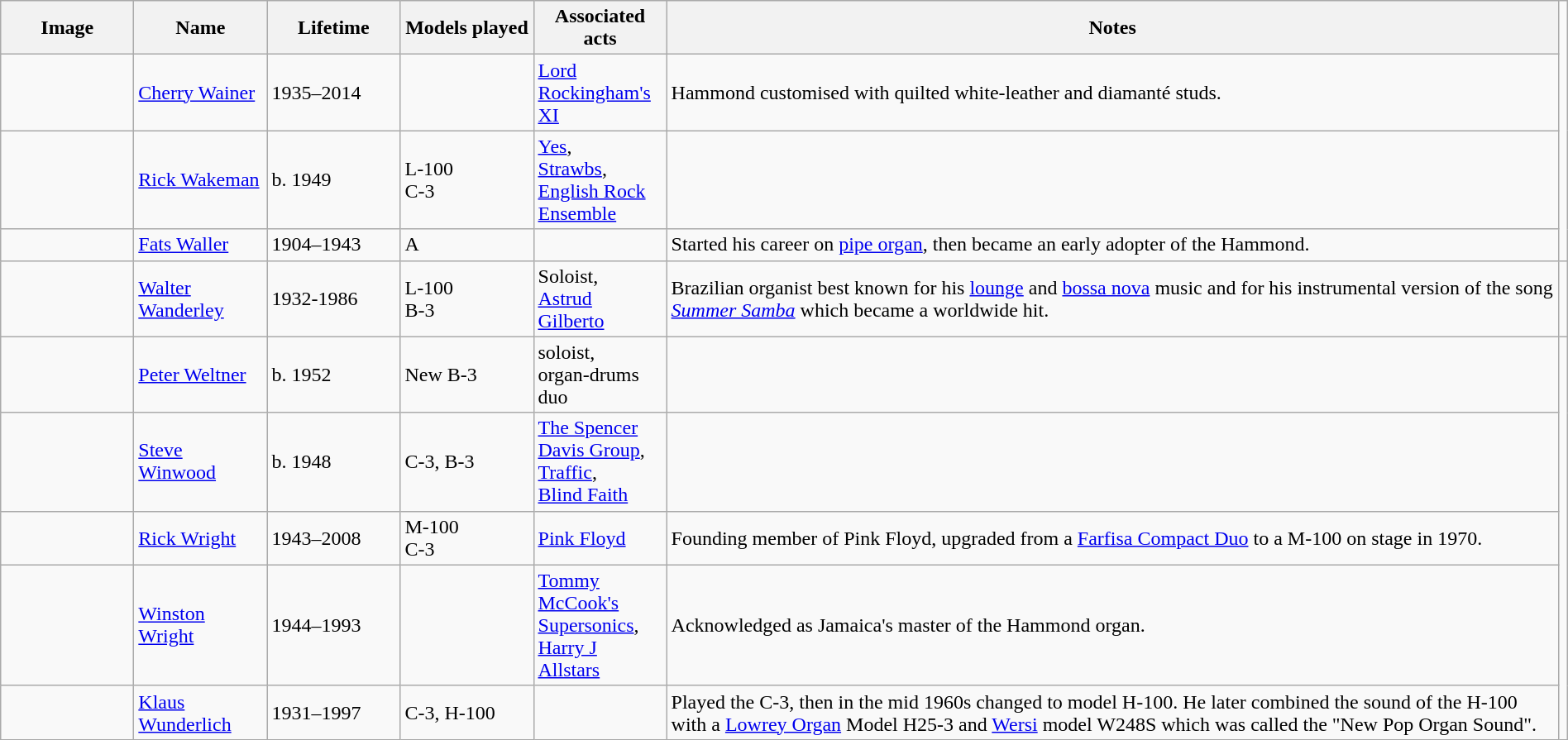<table class="wikitable" style="width:100%">
<tr>
<th style="width:100px;">Image</th>
<th style="width:100px;">Name</th>
<th style="width:100px;">Lifetime</th>
<th style="width:100px;">Models played</th>
<th style="width:100px;">Associated acts</th>
<th style="width:*;">Notes</th>
</tr>
<tr>
<td></td>
<td><a href='#'>Cherry Wainer</a></td>
<td>1935–2014</td>
<td></td>
<td><a href='#'>Lord Rockingham's XI</a></td>
<td>Hammond customised with quilted white-leather and diamanté studs.</td>
</tr>
<tr>
<td></td>
<td><a href='#'>Rick Wakeman</a></td>
<td>b. 1949</td>
<td>L-100<br>C-3</td>
<td><a href='#'>Yes</a>,<br><a href='#'>Strawbs</a>,<br><a href='#'>English Rock Ensemble</a></td>
<td></td>
</tr>
<tr>
<td></td>
<td><a href='#'>Fats Waller</a></td>
<td>1904–1943</td>
<td>A</td>
<td></td>
<td>Started his career on <a href='#'>pipe organ</a>, then became an early adopter of the Hammond.</td>
</tr>
<tr>
<td></td>
<td><a href='#'>Walter Wanderley</a></td>
<td>1932-1986</td>
<td>L-100<br>B-3</td>
<td>Soloist,<br><a href='#'>Astrud Gilberto</a></td>
<td>Brazilian organist best known for his <a href='#'>lounge</a> and <a href='#'>bossa nova</a> music and for his instrumental version of the song <em><a href='#'>Summer Samba</a></em> which became a worldwide hit.</td>
<td></td>
</tr>
<tr>
<td></td>
<td><a href='#'>Peter Weltner</a></td>
<td>b. 1952</td>
<td>New B-3<br></td>
<td>soloist, <br>organ-drums duo</td>
<td></td>
</tr>
<tr>
<td></td>
<td><a href='#'>Steve Winwood</a></td>
<td>b. 1948</td>
<td>C-3, B-3</td>
<td><a href='#'>The Spencer Davis Group</a>,<br><a href='#'>Traffic</a>,<br><a href='#'>Blind Faith</a></td>
<td></td>
</tr>
<tr>
<td></td>
<td><a href='#'>Rick Wright</a></td>
<td>1943–2008</td>
<td>M-100<br>C-3</td>
<td><a href='#'>Pink Floyd</a></td>
<td>Founding member of Pink Floyd, upgraded from a <a href='#'>Farfisa Compact Duo</a> to a M-100 on stage in 1970.</td>
</tr>
<tr>
<td></td>
<td><a href='#'>Winston Wright</a></td>
<td>1944–1993</td>
<td></td>
<td><a href='#'>Tommy McCook's Supersonics</a>, <a href='#'>Harry J Allstars</a></td>
<td>Acknowledged as Jamaica's master of the Hammond organ.</td>
</tr>
<tr>
<td></td>
<td><a href='#'>Klaus Wunderlich</a></td>
<td>1931–1997</td>
<td>C-3, H-100</td>
<td></td>
<td>Played the C-3, then in the mid 1960s changed to model H-100. He later combined the sound of the H-100 with a <a href='#'>Lowrey Organ</a> Model H25-3 and <a href='#'>Wersi</a> model W248S which was called the "New Pop Organ Sound".</td>
</tr>
</table>
